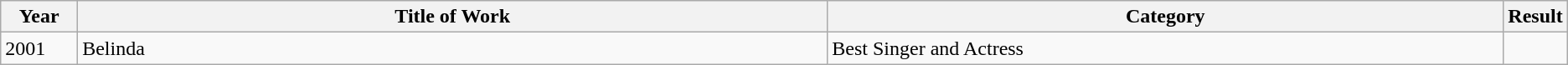<table class="wikitable" style="table-layout: fixed;">
<tr>
<th style="width:5%;">Year</th>
<th style="width:50%;">Title of Work</th>
<th style="width:50%;">Category</th>
<th style="width:10%;">Result</th>
</tr>
<tr>
<td>2001</td>
<td>Belinda</td>
<td>Best Singer and Actress</td>
<td></td>
</tr>
</table>
